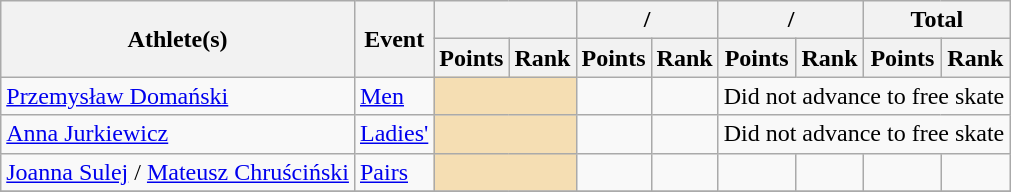<table class="wikitable">
<tr>
<th rowspan="2">Athlete(s)</th>
<th rowspan="2">Event</th>
<th colspan="2"></th>
<th colspan="2">/</th>
<th colspan="2">/</th>
<th colspan="2">Total</th>
</tr>
<tr>
<th>Points</th>
<th>Rank</th>
<th>Points</th>
<th>Rank</th>
<th>Points</th>
<th>Rank</th>
<th>Points</th>
<th>Rank</th>
</tr>
<tr>
<td><a href='#'>Przemysław Domański</a></td>
<td><a href='#'>Men</a></td>
<td colspan="2" bgcolor="wheat"></td>
<td></td>
<td></td>
<td colspan=4 align=center>Did not advance to free skate</td>
</tr>
<tr>
<td><a href='#'>Anna Jurkiewicz</a></td>
<td><a href='#'>Ladies'</a></td>
<td colspan="2" bgcolor="wheat"></td>
<td></td>
<td></td>
<td colspan=4 align=center>Did not advance to free skate</td>
</tr>
<tr>
<td><a href='#'>Joanna Sulej</a> / <a href='#'>Mateusz Chruściński</a></td>
<td><a href='#'>Pairs</a></td>
<td colspan="2" bgcolor="wheat"></td>
<td></td>
<td></td>
<td></td>
<td></td>
<td></td>
<td></td>
</tr>
<tr>
</tr>
</table>
